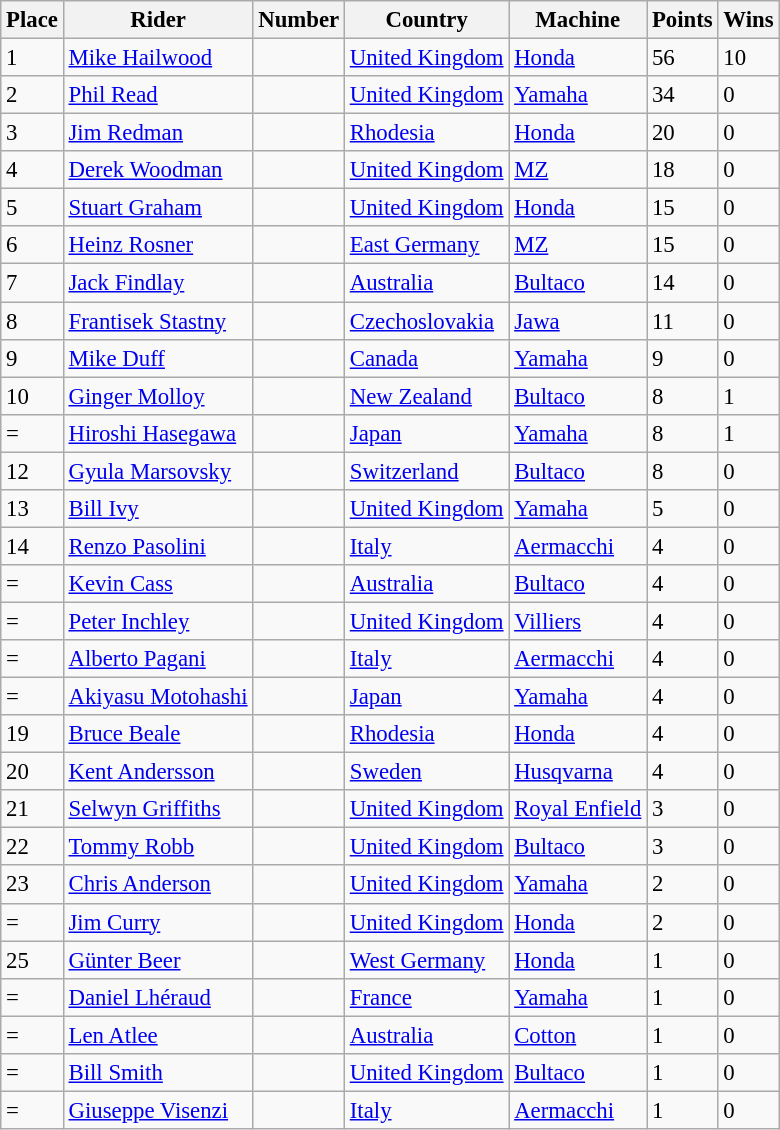<table class="wikitable" style="font-size: 95%;">
<tr>
<th>Place</th>
<th>Rider</th>
<th>Number</th>
<th>Country</th>
<th>Machine</th>
<th>Points</th>
<th>Wins</th>
</tr>
<tr>
<td>1</td>
<td> <a href='#'>Mike Hailwood</a></td>
<td></td>
<td><a href='#'>United Kingdom</a></td>
<td><a href='#'>Honda</a></td>
<td>56</td>
<td>10</td>
</tr>
<tr>
<td>2</td>
<td> <a href='#'>Phil Read</a></td>
<td></td>
<td><a href='#'>United Kingdom</a></td>
<td><a href='#'>Yamaha</a></td>
<td>34</td>
<td>0</td>
</tr>
<tr>
<td>3</td>
<td> <a href='#'>Jim Redman</a></td>
<td></td>
<td><a href='#'>Rhodesia</a></td>
<td><a href='#'>Honda</a></td>
<td>20</td>
<td>0</td>
</tr>
<tr>
<td>4</td>
<td> <a href='#'>Derek Woodman</a></td>
<td></td>
<td><a href='#'>United Kingdom</a></td>
<td><a href='#'>MZ</a></td>
<td>18</td>
<td>0</td>
</tr>
<tr>
<td>5</td>
<td> <a href='#'>Stuart Graham</a></td>
<td></td>
<td><a href='#'>United Kingdom</a></td>
<td><a href='#'>Honda</a></td>
<td>15</td>
<td>0</td>
</tr>
<tr>
<td>6</td>
<td> <a href='#'>Heinz Rosner</a></td>
<td></td>
<td><a href='#'>East Germany</a></td>
<td><a href='#'>MZ</a></td>
<td>15</td>
<td>0</td>
</tr>
<tr>
<td>7</td>
<td> <a href='#'>Jack Findlay</a></td>
<td></td>
<td><a href='#'>Australia</a></td>
<td><a href='#'>Bultaco</a></td>
<td>14</td>
<td>0</td>
</tr>
<tr>
<td>8</td>
<td> <a href='#'>Frantisek Stastny</a></td>
<td></td>
<td><a href='#'>Czechoslovakia</a></td>
<td><a href='#'>Jawa</a></td>
<td>11</td>
<td>0</td>
</tr>
<tr>
<td>9</td>
<td> <a href='#'>Mike Duff</a></td>
<td></td>
<td><a href='#'>Canada</a></td>
<td><a href='#'>Yamaha</a></td>
<td>9</td>
<td>0</td>
</tr>
<tr>
<td>10</td>
<td> <a href='#'>Ginger Molloy</a></td>
<td></td>
<td><a href='#'>New Zealand</a></td>
<td><a href='#'>Bultaco</a></td>
<td>8</td>
<td>1</td>
</tr>
<tr>
<td>=</td>
<td> <a href='#'>Hiroshi Hasegawa</a></td>
<td></td>
<td><a href='#'>Japan</a></td>
<td><a href='#'>Yamaha</a></td>
<td>8</td>
<td>1</td>
</tr>
<tr>
<td>12</td>
<td> <a href='#'>Gyula Marsovsky</a></td>
<td></td>
<td><a href='#'>Switzerland</a></td>
<td><a href='#'>Bultaco</a></td>
<td>8</td>
<td>0</td>
</tr>
<tr>
<td>13</td>
<td> <a href='#'>Bill Ivy</a></td>
<td></td>
<td><a href='#'>United Kingdom</a></td>
<td><a href='#'>Yamaha</a></td>
<td>5</td>
<td>0</td>
</tr>
<tr>
<td>14</td>
<td> <a href='#'>Renzo Pasolini</a></td>
<td></td>
<td><a href='#'>Italy</a></td>
<td><a href='#'>Aermacchi</a></td>
<td>4</td>
<td>0</td>
</tr>
<tr>
<td>=</td>
<td> <a href='#'>Kevin Cass</a></td>
<td></td>
<td><a href='#'>Australia</a></td>
<td><a href='#'>Bultaco</a></td>
<td>4</td>
<td>0</td>
</tr>
<tr>
<td>=</td>
<td> <a href='#'>Peter Inchley</a></td>
<td></td>
<td><a href='#'>United Kingdom</a></td>
<td><a href='#'>Villiers</a></td>
<td>4</td>
<td>0</td>
</tr>
<tr>
<td>=</td>
<td> <a href='#'>Alberto Pagani</a></td>
<td></td>
<td><a href='#'>Italy</a></td>
<td><a href='#'>Aermacchi</a></td>
<td>4</td>
<td>0</td>
</tr>
<tr>
<td>=</td>
<td> <a href='#'>Akiyasu Motohashi</a></td>
<td></td>
<td><a href='#'>Japan</a></td>
<td><a href='#'>Yamaha</a></td>
<td>4</td>
<td>0</td>
</tr>
<tr>
<td>19</td>
<td> <a href='#'>Bruce Beale</a></td>
<td></td>
<td><a href='#'>Rhodesia</a></td>
<td><a href='#'>Honda</a></td>
<td>4</td>
<td>0</td>
</tr>
<tr>
<td>20</td>
<td> <a href='#'>Kent Andersson</a></td>
<td></td>
<td><a href='#'>Sweden</a></td>
<td><a href='#'>Husqvarna</a></td>
<td>4</td>
<td>0</td>
</tr>
<tr>
<td>21</td>
<td> <a href='#'>Selwyn Griffiths</a></td>
<td></td>
<td><a href='#'>United Kingdom</a></td>
<td><a href='#'>Royal Enfield</a></td>
<td>3</td>
<td>0</td>
</tr>
<tr>
<td>22</td>
<td> <a href='#'>Tommy Robb</a></td>
<td></td>
<td><a href='#'>United Kingdom</a></td>
<td><a href='#'>Bultaco</a></td>
<td>3</td>
<td>0</td>
</tr>
<tr>
<td>23</td>
<td> <a href='#'>Chris Anderson</a></td>
<td></td>
<td><a href='#'>United Kingdom</a></td>
<td><a href='#'>Yamaha</a></td>
<td>2</td>
<td>0</td>
</tr>
<tr>
<td>=</td>
<td> <a href='#'>Jim Curry</a></td>
<td></td>
<td><a href='#'>United Kingdom</a></td>
<td><a href='#'>Honda</a></td>
<td>2</td>
<td>0</td>
</tr>
<tr>
<td>25</td>
<td> <a href='#'>Günter Beer</a></td>
<td></td>
<td><a href='#'>West Germany</a></td>
<td><a href='#'>Honda</a></td>
<td>1</td>
<td>0</td>
</tr>
<tr>
<td>=</td>
<td> <a href='#'>Daniel Lhéraud</a></td>
<td></td>
<td><a href='#'>France</a></td>
<td><a href='#'>Yamaha</a></td>
<td>1</td>
<td>0</td>
</tr>
<tr>
<td>=</td>
<td> <a href='#'>Len Atlee</a></td>
<td></td>
<td><a href='#'>Australia</a></td>
<td><a href='#'>Cotton</a></td>
<td>1</td>
<td>0</td>
</tr>
<tr>
<td>=</td>
<td> <a href='#'>Bill Smith</a></td>
<td></td>
<td><a href='#'>United Kingdom</a></td>
<td><a href='#'>Bultaco</a></td>
<td>1</td>
<td>0</td>
</tr>
<tr>
<td>=</td>
<td> <a href='#'>Giuseppe Visenzi</a></td>
<td></td>
<td><a href='#'>Italy</a></td>
<td><a href='#'>Aermacchi</a></td>
<td>1</td>
<td>0</td>
</tr>
</table>
